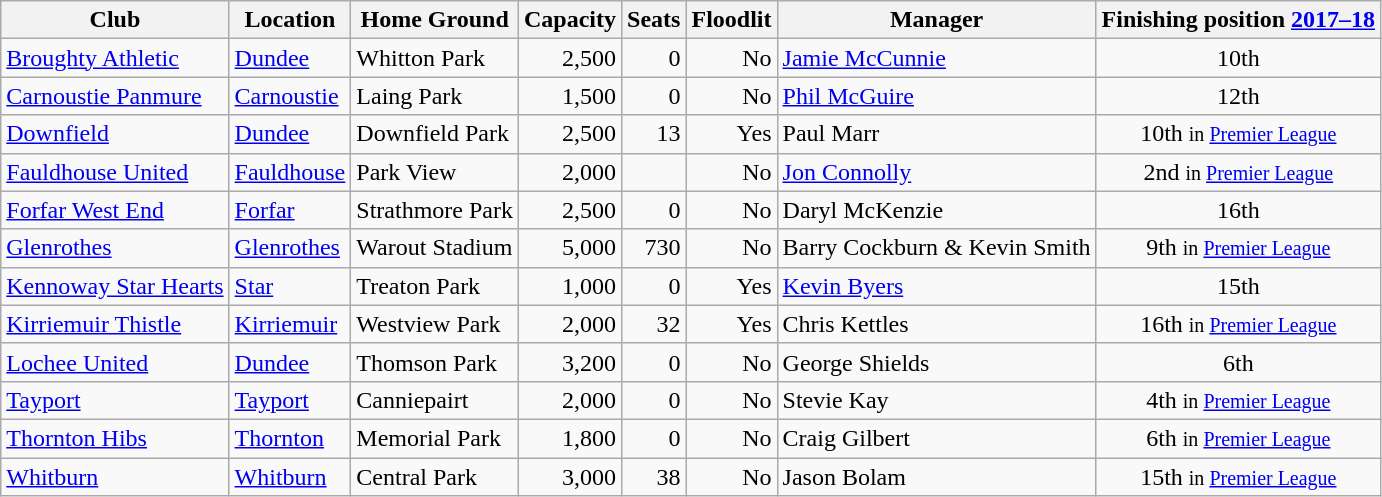<table class="wikitable sortable">
<tr>
<th>Club</th>
<th>Location</th>
<th>Home Ground</th>
<th data-sort-type="number">Capacity</th>
<th data-sort-type="number">Seats</th>
<th>Floodlit</th>
<th>Manager</th>
<th>Finishing position <a href='#'>2017–18</a></th>
</tr>
<tr>
<td><a href='#'>Broughty Athletic</a></td>
<td><a href='#'>Dundee</a></td>
<td>Whitton Park</td>
<td align=right>2,500</td>
<td align=right>0</td>
<td align=right>No</td>
<td align=left><a href='#'>Jamie McCunnie</a></td>
<td align=center>10th</td>
</tr>
<tr>
<td><a href='#'>Carnoustie Panmure</a></td>
<td><a href='#'>Carnoustie</a></td>
<td>Laing Park</td>
<td align=right>1,500</td>
<td align=right>0</td>
<td align=right>No</td>
<td align=left><a href='#'>Phil McGuire</a></td>
<td align=center>12th</td>
</tr>
<tr>
<td><a href='#'>Downfield</a></td>
<td><a href='#'>Dundee</a></td>
<td>Downfield Park</td>
<td align=right>2,500</td>
<td align=right>13</td>
<td align=right>Yes</td>
<td align=left>Paul Marr</td>
<td align=center>10th <small>in <a href='#'>Premier League</a></small></td>
</tr>
<tr>
<td><a href='#'>Fauldhouse United</a></td>
<td><a href='#'>Fauldhouse</a></td>
<td>Park View</td>
<td align=right>2,000</td>
<td align=right></td>
<td align=right>No</td>
<td align=left><a href='#'>Jon Connolly</a></td>
<td align=center>2nd <small>in <a href='#'>Premier League</a></small></td>
</tr>
<tr>
<td><a href='#'>Forfar West End</a></td>
<td><a href='#'>Forfar</a></td>
<td>Strathmore Park</td>
<td align=right>2,500</td>
<td align=right>0</td>
<td align=right>No</td>
<td align=left>Daryl McKenzie</td>
<td align=center>16th</td>
</tr>
<tr>
<td><a href='#'>Glenrothes</a></td>
<td><a href='#'>Glenrothes</a></td>
<td>Warout Stadium</td>
<td align=right>5,000</td>
<td align=right>730</td>
<td align=right>No</td>
<td align=left>Barry Cockburn & Kevin Smith</td>
<td align=center>9th <small>in <a href='#'>Premier League</a></small></td>
</tr>
<tr>
<td><a href='#'>Kennoway Star Hearts</a></td>
<td><a href='#'>Star</a></td>
<td>Treaton Park</td>
<td align=right>1,000</td>
<td align=right>0</td>
<td align=right>Yes</td>
<td align=left><a href='#'>Kevin Byers</a></td>
<td align=center>15th</td>
</tr>
<tr>
<td><a href='#'>Kirriemuir Thistle</a></td>
<td><a href='#'>Kirriemuir</a></td>
<td>Westview Park</td>
<td align=right>2,000</td>
<td align=right>32</td>
<td align=right>Yes</td>
<td align=left>Chris Kettles</td>
<td align=center>16th <small>in <a href='#'>Premier League</a></small></td>
</tr>
<tr>
<td><a href='#'>Lochee United</a></td>
<td><a href='#'>Dundee</a></td>
<td>Thomson Park</td>
<td align=right>3,200</td>
<td align=right>0</td>
<td align=right>No</td>
<td align=left>George Shields</td>
<td align=center>6th</td>
</tr>
<tr>
<td><a href='#'>Tayport</a></td>
<td><a href='#'>Tayport</a></td>
<td>Canniepairt</td>
<td align=right>2,000</td>
<td align=right>0</td>
<td align=right>No</td>
<td align=left>Stevie Kay</td>
<td align=center>4th <small>in <a href='#'>Premier League</a></small></td>
</tr>
<tr>
<td><a href='#'>Thornton Hibs</a></td>
<td><a href='#'>Thornton</a></td>
<td>Memorial Park</td>
<td align=right>1,800</td>
<td align=right>0</td>
<td align=right>No</td>
<td align=left>Craig Gilbert</td>
<td align=center>6th <small>in <a href='#'>Premier League</a></small></td>
</tr>
<tr>
<td><a href='#'>Whitburn</a></td>
<td><a href='#'>Whitburn</a></td>
<td>Central Park</td>
<td align=right>3,000</td>
<td align=right>38</td>
<td align=right>No</td>
<td align=left>Jason Bolam</td>
<td align=center>15th <small>in <a href='#'>Premier League</a></small></td>
</tr>
</table>
